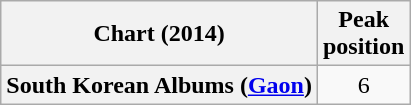<table class="wikitable plainrowheaders" style="text-align:center;">
<tr>
<th scope="col">Chart (2014)</th>
<th scope="col">Peak<br>position</th>
</tr>
<tr>
<th scope="row">South Korean Albums (<a href='#'>Gaon</a>)</th>
<td>6</td>
</tr>
</table>
